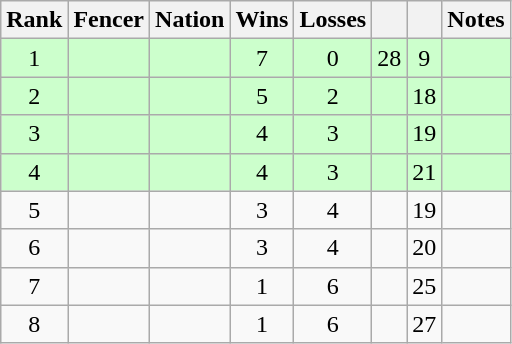<table class="wikitable sortable" style="text-align: center;">
<tr>
<th>Rank</th>
<th>Fencer</th>
<th>Nation</th>
<th>Wins</th>
<th>Losses</th>
<th></th>
<th></th>
<th>Notes</th>
</tr>
<tr style="background:#cfc;">
<td>1</td>
<td align=left></td>
<td align=left></td>
<td>7</td>
<td>0</td>
<td>28</td>
<td>9</td>
<td></td>
</tr>
<tr style="background:#cfc;">
<td>2</td>
<td align=left></td>
<td align=left></td>
<td>5</td>
<td>2</td>
<td></td>
<td>18</td>
<td></td>
</tr>
<tr style="background:#cfc;">
<td>3</td>
<td align=left></td>
<td align=left></td>
<td>4</td>
<td>3</td>
<td></td>
<td>19</td>
<td></td>
</tr>
<tr style="background:#cfc;">
<td>4</td>
<td align=left></td>
<td align=left></td>
<td>4</td>
<td>3</td>
<td></td>
<td>21</td>
<td></td>
</tr>
<tr>
<td>5</td>
<td align=left></td>
<td align=left></td>
<td>3</td>
<td>4</td>
<td></td>
<td>19</td>
<td></td>
</tr>
<tr>
<td>6</td>
<td align=left></td>
<td align=left></td>
<td>3</td>
<td>4</td>
<td></td>
<td>20</td>
<td></td>
</tr>
<tr>
<td>7</td>
<td align=left></td>
<td align=left></td>
<td>1</td>
<td>6</td>
<td></td>
<td>25</td>
<td></td>
</tr>
<tr>
<td>8</td>
<td align=left></td>
<td align=left></td>
<td>1</td>
<td>6</td>
<td></td>
<td>27</td>
<td></td>
</tr>
</table>
